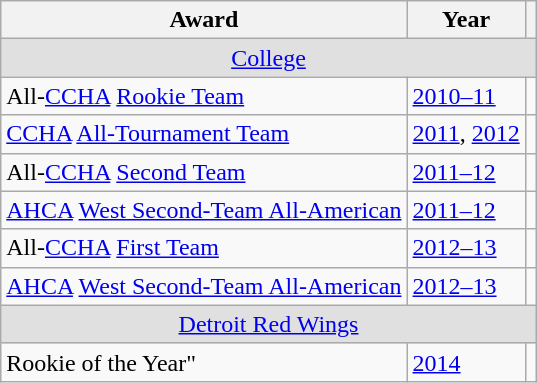<table class="wikitable">
<tr>
<th>Award</th>
<th>Year</th>
<th></th>
</tr>
<tr ALIGN="center" bgcolor="#e0e0e0">
<td colspan="3"><a href='#'>College</a></td>
</tr>
<tr>
<td>All-<a href='#'>CCHA</a> <a href='#'>Rookie Team</a></td>
<td><a href='#'>2010–11</a></td>
<td></td>
</tr>
<tr>
<td><a href='#'>CCHA</a> <a href='#'>All-Tournament Team</a></td>
<td><a href='#'>2011</a>,  <a href='#'>2012</a></td>
<td></td>
</tr>
<tr>
<td>All-<a href='#'>CCHA</a> <a href='#'>Second Team</a></td>
<td><a href='#'>2011–12</a></td>
<td></td>
</tr>
<tr>
<td><a href='#'>AHCA</a> <a href='#'>West Second-Team All-American</a></td>
<td><a href='#'>2011–12</a></td>
<td></td>
</tr>
<tr>
<td>All-<a href='#'>CCHA</a> <a href='#'>First Team</a></td>
<td><a href='#'>2012–13</a></td>
<td></td>
</tr>
<tr>
<td><a href='#'>AHCA</a> <a href='#'>West Second-Team All-American</a></td>
<td><a href='#'>2012–13</a></td>
<td></td>
</tr>
<tr ALIGN="center" bgcolor="#e0e0e0">
<td colspan="3"><a href='#'>Detroit Red Wings</a></td>
</tr>
<tr>
<td>Rookie of the Year"</td>
<td><a href='#'>2014</a></td>
<td></td>
</tr>
</table>
